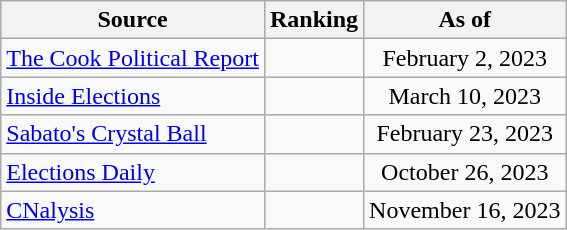<table class="wikitable" style="text-align:center">
<tr>
<th>Source</th>
<th>Ranking</th>
<th>As of</th>
</tr>
<tr>
<td align=left><a href='#'>The Cook Political Report</a></td>
<td></td>
<td>February 2, 2023</td>
</tr>
<tr>
<td align=left><a href='#'>Inside Elections</a></td>
<td></td>
<td>March 10, 2023</td>
</tr>
<tr>
<td align=left><a href='#'>Sabato's Crystal Ball</a></td>
<td></td>
<td>February 23, 2023</td>
</tr>
<tr>
<td align=left><a href='#'>Elections Daily</a></td>
<td></td>
<td>October 26, 2023</td>
</tr>
<tr>
<td align=left><a href='#'>CNalysis</a></td>
<td></td>
<td>November 16, 2023</td>
</tr>
</table>
